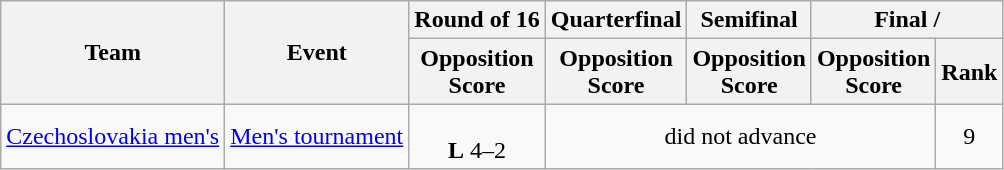<table class=wikitable style=text-align:center>
<tr>
<th rowspan=2>Team</th>
<th rowspan=2>Event</th>
<th>Round of 16</th>
<th>Quarterfinal</th>
<th>Semifinal</th>
<th colspan=2>Final / </th>
</tr>
<tr>
<th>Opposition<br>Score</th>
<th>Opposition<br>Score</th>
<th>Opposition<br>Score</th>
<th>Opposition<br>Score</th>
<th>Rank</th>
</tr>
<tr>
<td align=left><a href='#'>Czechoslovakia men's</a></td>
<td align=left><a href='#'>Men's tournament</a></td>
<td><br><strong>L</strong> 4–2</td>
<td colspan=3>did not advance</td>
<td>9</td>
</tr>
</table>
